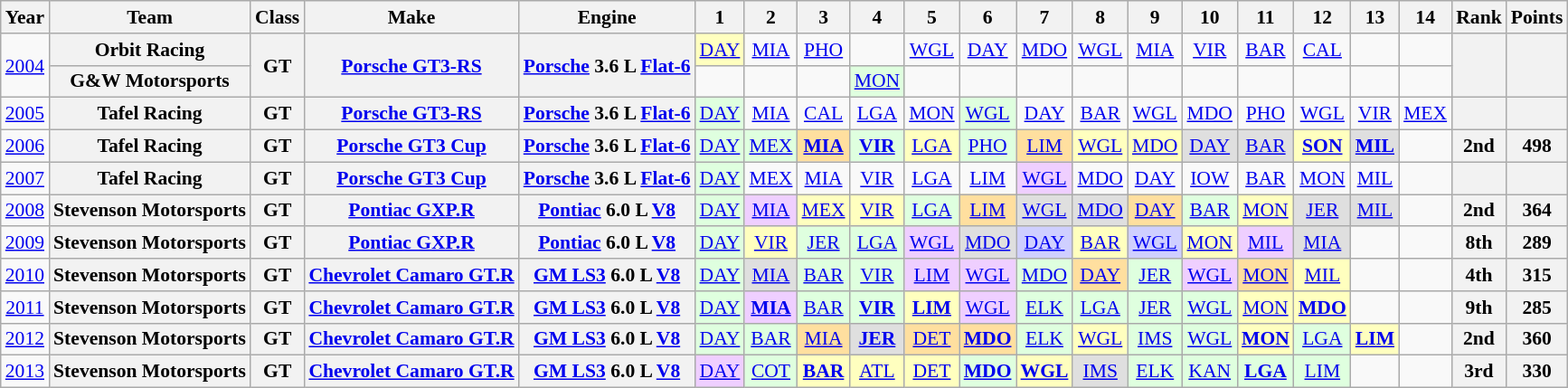<table class="wikitable" style="text-align:center; font-size:90%">
<tr>
<th>Year</th>
<th>Team</th>
<th>Class</th>
<th>Make</th>
<th>Engine</th>
<th>1</th>
<th>2</th>
<th>3</th>
<th>4</th>
<th>5</th>
<th>6</th>
<th>7</th>
<th>8</th>
<th>9</th>
<th>10</th>
<th>11</th>
<th>12</th>
<th>13</th>
<th>14</th>
<th>Rank</th>
<th>Points</th>
</tr>
<tr>
<td rowspan=2><a href='#'>2004</a></td>
<th>Orbit Racing</th>
<th rowspan=2>GT</th>
<th rowspan=2><a href='#'>Porsche GT3-RS</a></th>
<th rowspan=2><a href='#'>Porsche</a> 3.6 L <a href='#'>Flat-6</a></th>
<td style="background:#FFFFBF;"><a href='#'>DAY</a><br></td>
<td><a href='#'>MIA</a></td>
<td><a href='#'>PHO</a></td>
<td></td>
<td><a href='#'>WGL</a></td>
<td><a href='#'>DAY</a></td>
<td><a href='#'>MDO</a></td>
<td><a href='#'>WGL</a></td>
<td><a href='#'>MIA</a></td>
<td><a href='#'>VIR</a></td>
<td><a href='#'>BAR</a></td>
<td><a href='#'>CAL</a></td>
<td></td>
<td></td>
<th rowspan=2></th>
<th rowspan=2></th>
</tr>
<tr>
<th>G&W Motorsports</th>
<td></td>
<td></td>
<td></td>
<td style="background:#DFFFDF;"><a href='#'>MON</a><br></td>
<td></td>
<td></td>
<td></td>
<td></td>
<td></td>
<td></td>
<td></td>
<td></td>
<td></td>
<td></td>
</tr>
<tr>
<td><a href='#'>2005</a></td>
<th>Tafel Racing</th>
<th>GT</th>
<th><a href='#'>Porsche GT3-RS</a></th>
<th><a href='#'>Porsche</a> 3.6 L <a href='#'>Flat-6</a></th>
<td style="background:#DFFFDF;"><a href='#'>DAY</a><br></td>
<td><a href='#'>MIA</a></td>
<td><a href='#'>CAL</a></td>
<td><a href='#'>LGA</a></td>
<td><a href='#'>MON</a></td>
<td style="background:#DFFFDF;"><a href='#'>WGL</a><br></td>
<td><a href='#'>DAY</a></td>
<td><a href='#'>BAR</a></td>
<td><a href='#'>WGL</a></td>
<td><a href='#'>MDO</a></td>
<td><a href='#'>PHO</a></td>
<td><a href='#'>WGL</a></td>
<td><a href='#'>VIR</a></td>
<td><a href='#'>MEX</a></td>
<th></th>
<th></th>
</tr>
<tr>
<td><a href='#'>2006</a></td>
<th>Tafel Racing</th>
<th>GT</th>
<th><a href='#'>Porsche GT3 Cup</a></th>
<th><a href='#'>Porsche</a> 3.6 L <a href='#'>Flat-6</a></th>
<td style="background:#DFFFDF;"><a href='#'>DAY</a><br></td>
<td style="background:#DFFFDF;"><a href='#'>MEX</a><br></td>
<td style="background:#FFDF9F;"><strong><a href='#'>MIA</a></strong><br></td>
<td style="background:#DFFFDF;"><strong><a href='#'>VIR</a></strong><br></td>
<td style="background:#FFFFBF;"><a href='#'>LGA</a><br></td>
<td style="background:#DFFFDF;"><a href='#'>PHO</a><br></td>
<td style="background:#FFDF9F;"><a href='#'>LIM</a><br></td>
<td style="background:#FFFFBF;"><a href='#'>WGL</a><br></td>
<td style="background:#FFFFBF;"><a href='#'>MDO</a><br></td>
<td style="background:#DFDFDF;"><a href='#'>DAY</a><br></td>
<td style="background:#DFDFDF;"><a href='#'>BAR</a><br></td>
<td style="background:#FFFFBF;"><strong><a href='#'>SON</a></strong><br></td>
<td style="background:#DFDFDF;"><strong><a href='#'>MIL</a></strong><br></td>
<td></td>
<th>2nd</th>
<th>498</th>
</tr>
<tr>
<td><a href='#'>2007</a></td>
<th>Tafel Racing</th>
<th>GT</th>
<th><a href='#'>Porsche GT3 Cup</a></th>
<th><a href='#'>Porsche</a> 3.6 L <a href='#'>Flat-6</a></th>
<td style="background:#DFFFDF;"><a href='#'>DAY</a><br></td>
<td><a href='#'>MEX</a></td>
<td><a href='#'>MIA</a></td>
<td><a href='#'>VIR</a></td>
<td><a href='#'>LGA</a></td>
<td><a href='#'>LIM</a></td>
<td style="background:#EFCFFF;"><a href='#'>WGL</a><br></td>
<td><a href='#'>MDO</a></td>
<td><a href='#'>DAY</a></td>
<td><a href='#'>IOW</a></td>
<td><a href='#'>BAR</a></td>
<td><a href='#'>MON</a></td>
<td><a href='#'>MIL</a></td>
<td></td>
<th></th>
<th></th>
</tr>
<tr>
<td><a href='#'>2008</a></td>
<th>Stevenson Motorsports</th>
<th>GT</th>
<th><a href='#'>Pontiac GXP.R</a></th>
<th><a href='#'>Pontiac</a> 6.0 L <a href='#'>V8</a></th>
<td style="background:#DFFFDF;"><a href='#'>DAY</a><br></td>
<td style="background:#EFCFFF;"><a href='#'>MIA</a><br></td>
<td style="background:#FFFFBF;"><a href='#'>MEX</a><br></td>
<td style="background:#FFFFBF;"><a href='#'>VIR</a><br></td>
<td style="background:#DFFFDF;"><a href='#'>LGA</a><br></td>
<td style="background:#FFDF9F;"><a href='#'>LIM</a><br></td>
<td style="background:#DFDFDF;"><a href='#'>WGL</a><br></td>
<td style="background:#DFDFDF;"><a href='#'>MDO</a><br></td>
<td style="background:#FFDF9F;"><a href='#'>DAY</a><br></td>
<td style="background:#DFFFDF;"><a href='#'>BAR</a><br></td>
<td style="background:#FFFFBF;"><a href='#'>MON</a><br></td>
<td style="background:#DFDFDF;"><a href='#'>JER</a><br></td>
<td style="background:#DFDFDF;"><a href='#'>MIL</a><br></td>
<td></td>
<th>2nd</th>
<th>364</th>
</tr>
<tr>
<td><a href='#'>2009</a></td>
<th>Stevenson Motorsports</th>
<th>GT</th>
<th><a href='#'>Pontiac GXP.R</a></th>
<th><a href='#'>Pontiac</a> 6.0 L <a href='#'>V8</a></th>
<td style="background:#DFFFDF;"><a href='#'>DAY</a><br></td>
<td style="background:#FFFFBF;"><a href='#'>VIR</a><br></td>
<td style="background:#DFFFDF;"><a href='#'>JER</a><br></td>
<td style="background:#DFFFDF;"><a href='#'>LGA</a><br></td>
<td style="background:#EFCFFF;"><a href='#'>WGL</a><br></td>
<td style="background:#DFDFDF;"><a href='#'>MDO</a><br></td>
<td style="background:#CFCFFF;"><a href='#'>DAY</a><br></td>
<td style="background:#FFFFBF;"><a href='#'>BAR</a><br></td>
<td style="background:#CFCFFF;"><a href='#'>WGL</a><br></td>
<td style="background:#FFFFBF;"><a href='#'>MON</a><br></td>
<td style="background:#EFCFFF;"><a href='#'>MIL</a><br></td>
<td style="background:#DFDFDF;"><a href='#'>MIA</a><br></td>
<td></td>
<td></td>
<th>8th</th>
<th>289</th>
</tr>
<tr>
<td><a href='#'>2010</a></td>
<th>Stevenson Motorsports</th>
<th>GT</th>
<th><a href='#'>Chevrolet Camaro GT.R</a></th>
<th><a href='#'>GM LS3</a> 6.0 L <a href='#'>V8</a></th>
<td style="background:#DFFFDF;"><a href='#'>DAY</a><br></td>
<td style="background:#DFDFDF;"><a href='#'>MIA</a><br></td>
<td style="background:#DFFFDF;"><a href='#'>BAR</a><br></td>
<td style="background:#DFFFDF;"><a href='#'>VIR</a><br></td>
<td style="background:#EFCFFF;"><a href='#'>LIM</a><br></td>
<td style="background:#EFCFFF;"><a href='#'>WGL</a><br></td>
<td style="background:#DFFFDF;"><a href='#'>MDO</a><br></td>
<td style="background:#FFDF9F;"><a href='#'>DAY</a><br></td>
<td style="background:#DFFFDF;"><a href='#'>JER</a><br></td>
<td style="background:#EFCFFF;"><a href='#'>WGL</a><br></td>
<td style="background:#FFDF9F;"><a href='#'>MON</a><br></td>
<td style="background:#FFFFBF;"><a href='#'>MIL</a><br></td>
<td></td>
<td></td>
<th>4th</th>
<th>315</th>
</tr>
<tr>
<td><a href='#'>2011</a></td>
<th>Stevenson Motorsports</th>
<th>GT</th>
<th><a href='#'>Chevrolet Camaro GT.R</a></th>
<th><a href='#'>GM LS3</a> 6.0 L <a href='#'>V8</a></th>
<td style="background:#DFFFDF;"><a href='#'>DAY</a><br></td>
<td style="background:#EFCFFF;"><strong><a href='#'>MIA</a></strong><br></td>
<td style="background:#DFFFDF;"><a href='#'>BAR</a><br></td>
<td style="background:#DFFFDF;"><strong><a href='#'>VIR</a></strong><br></td>
<td style="background:#FFFFBF;"><strong><a href='#'>LIM</a></strong><br></td>
<td style="background:#EFCFFF;"><a href='#'>WGL</a><br></td>
<td style="background:#DFFFDF;"><a href='#'>ELK</a><br></td>
<td style="background:#DFFFDF;"><a href='#'>LGA</a><br></td>
<td style="background:#DFFFDF;"><a href='#'>JER</a><br></td>
<td style="background:#DFFFDF;"><a href='#'>WGL</a><br></td>
<td style="background:#FFFFBF;"><a href='#'>MON</a><br></td>
<td style="background:#FFFFBF;"><strong><a href='#'>MDO</a></strong><br></td>
<td></td>
<td></td>
<th>9th</th>
<th>285</th>
</tr>
<tr>
<td><a href='#'>2012</a></td>
<th>Stevenson Motorsports</th>
<th>GT</th>
<th><a href='#'>Chevrolet Camaro GT.R</a></th>
<th><a href='#'>GM LS3</a> 6.0 L <a href='#'>V8</a></th>
<td style="background:#DFFFDF;"><a href='#'>DAY</a><br></td>
<td style="background:#DFFFDF;"><a href='#'>BAR</a><br></td>
<td style="background:#FFDF9F;"><a href='#'>MIA</a><br></td>
<td style="background:#DFDFDF;"><strong><a href='#'>JER</a></strong><br></td>
<td style="background:#FFDF9F;"><a href='#'>DET</a><br></td>
<td style="background:#FFDF9F;"><strong><a href='#'>MDO</a></strong><br></td>
<td style="background:#DFFFDF;"><a href='#'>ELK</a><br></td>
<td style="background:#FFFFBF;"><a href='#'>WGL</a><br></td>
<td style="background:#DFFFDF;"><a href='#'>IMS</a><br></td>
<td style="background:#DFFFDF;"><a href='#'>WGL</a><br></td>
<td style="background:#FFFFBF;"><strong><a href='#'>MON</a></strong><br></td>
<td style="background:#DFFFDF;"><a href='#'>LGA</a><br></td>
<td style="background:#FFFFBF;"><strong><a href='#'>LIM</a></strong><br></td>
<td></td>
<th>2nd</th>
<th>360</th>
</tr>
<tr>
<td><a href='#'>2013</a></td>
<th>Stevenson Motorsports</th>
<th>GT</th>
<th><a href='#'>Chevrolet Camaro GT.R</a></th>
<th><a href='#'>GM LS3</a> 6.0 L <a href='#'>V8</a></th>
<td style="background:#EFCFFF;"><a href='#'>DAY</a><br></td>
<td style="background:#DFFFDF;"><a href='#'>COT</a><br></td>
<td style="background:#FFFFBF;"><strong><a href='#'>BAR</a></strong><br></td>
<td style="background:#FFFFBF;"><a href='#'>ATL</a><br></td>
<td style="background:#FFFFBF;"><a href='#'>DET</a><br></td>
<td style="background:#DFFFDF;"><strong><a href='#'>MDO</a></strong><br></td>
<td style="background:#FFFFBF;"><strong><a href='#'>WGL</a></strong><br></td>
<td style="background:#DFDFDF;"><a href='#'>IMS</a><br></td>
<td style="background:#DFFFDF;"><a href='#'>ELK</a><br></td>
<td style="background:#DFFFDF;"><a href='#'>KAN</a><br></td>
<td style="background:#DFFFDF;"><strong><a href='#'>LGA</a></strong><br></td>
<td style="background:#DFFFDF;"><a href='#'>LIM</a><br></td>
<td></td>
<td></td>
<th>3rd</th>
<th>330</th>
</tr>
</table>
